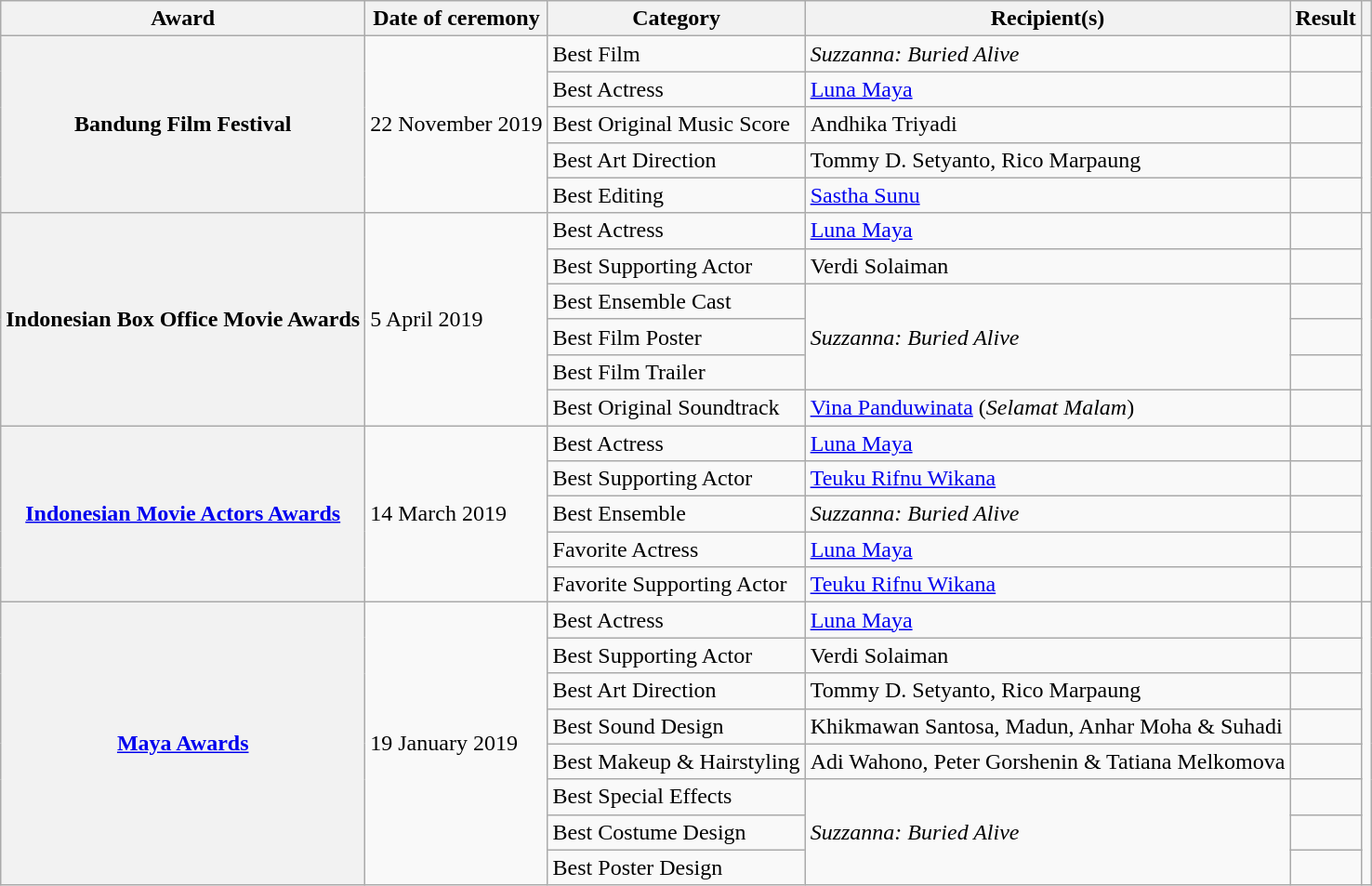<table class="wikitable plainrowheaders sortable">
<tr>
<th scope="col">Award</th>
<th scope="col">Date of ceremony</th>
<th scope="col">Category</th>
<th scope="col">Recipient(s)</th>
<th scope="col">Result</th>
<th scope="col" class="unsortable"></th>
</tr>
<tr>
<th scope="row" rowspan="5">Bandung Film Festival</th>
<td rowspan="5">22 November 2019</td>
<td>Best Film</td>
<td><em>Suzzanna: Buried Alive</em></td>
<td></td>
<td rowspan="5"></td>
</tr>
<tr>
<td>Best Actress</td>
<td><a href='#'>Luna Maya</a></td>
<td></td>
</tr>
<tr>
<td>Best Original Music Score</td>
<td>Andhika Triyadi</td>
<td></td>
</tr>
<tr>
<td>Best Art Direction</td>
<td>Tommy D. Setyanto, Rico Marpaung</td>
<td></td>
</tr>
<tr>
<td>Best Editing</td>
<td><a href='#'>Sastha Sunu</a></td>
<td></td>
</tr>
<tr>
<th scope="row" rowspan="6">Indonesian Box Office Movie Awards</th>
<td rowspan="6">5 April 2019</td>
<td>Best Actress</td>
<td><a href='#'>Luna Maya</a></td>
<td></td>
<td rowspan="6"></td>
</tr>
<tr>
<td>Best Supporting Actor</td>
<td>Verdi Solaiman</td>
<td></td>
</tr>
<tr>
<td>Best Ensemble Cast</td>
<td rowspan="3"><em>Suzzanna: Buried Alive</em></td>
<td></td>
</tr>
<tr>
<td>Best Film Poster</td>
<td></td>
</tr>
<tr>
<td>Best Film Trailer</td>
<td></td>
</tr>
<tr>
<td>Best Original Soundtrack</td>
<td><a href='#'>Vina Panduwinata</a> (<em>Selamat Malam</em>)</td>
<td></td>
</tr>
<tr>
<th scope="row" rowspan="5"><a href='#'>Indonesian Movie Actors Awards</a></th>
<td rowspan="5">14 March 2019</td>
<td>Best Actress</td>
<td><a href='#'>Luna Maya</a></td>
<td></td>
<td rowspan="5"></td>
</tr>
<tr>
<td>Best Supporting Actor</td>
<td><a href='#'>Teuku Rifnu Wikana</a></td>
<td></td>
</tr>
<tr>
<td>Best Ensemble</td>
<td><em>Suzzanna: Buried Alive</em></td>
<td></td>
</tr>
<tr>
<td>Favorite Actress</td>
<td><a href='#'>Luna Maya</a></td>
<td></td>
</tr>
<tr>
<td>Favorite Supporting Actor</td>
<td><a href='#'>Teuku Rifnu Wikana</a></td>
<td></td>
</tr>
<tr>
<th scope="row" rowspan="8"><a href='#'>Maya Awards</a></th>
<td rowspan="8">19 January 2019</td>
<td>Best Actress</td>
<td><a href='#'>Luna Maya</a></td>
<td></td>
<td rowspan="8"></td>
</tr>
<tr>
<td>Best Supporting Actor</td>
<td>Verdi Solaiman</td>
<td></td>
</tr>
<tr>
<td>Best Art Direction</td>
<td>Tommy D. Setyanto, Rico Marpaung</td>
<td></td>
</tr>
<tr>
<td>Best Sound Design</td>
<td>Khikmawan Santosa, Madun, Anhar Moha & Suhadi</td>
<td></td>
</tr>
<tr>
<td>Best Makeup & Hairstyling</td>
<td>Adi Wahono, Peter Gorshenin & Tatiana Melkomova</td>
<td></td>
</tr>
<tr>
<td>Best Special Effects</td>
<td rowspan="3"><em>Suzzanna: Buried Alive</em></td>
<td></td>
</tr>
<tr>
<td>Best Costume Design</td>
<td></td>
</tr>
<tr>
<td>Best Poster Design</td>
<td></td>
</tr>
</table>
